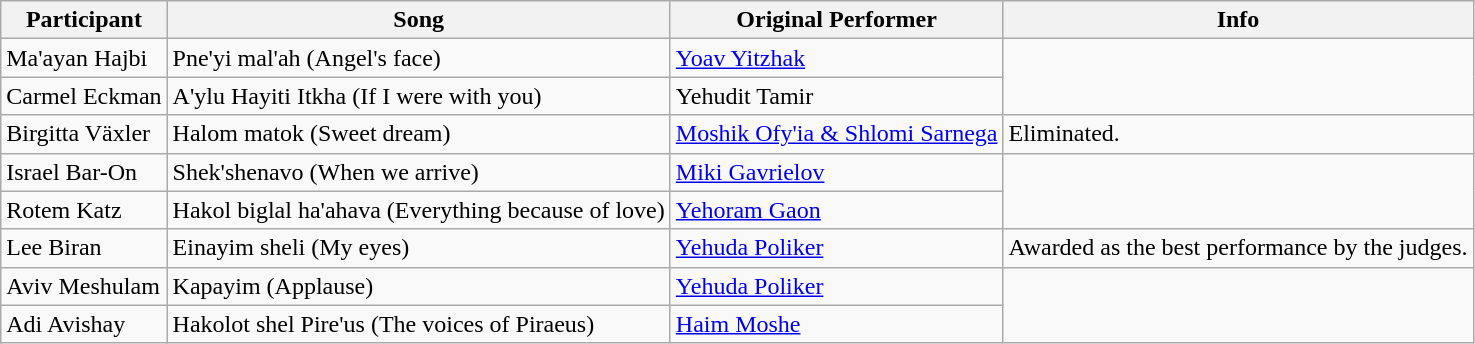<table class="wikitable">
<tr>
<th>Participant</th>
<th>Song</th>
<th>Original Performer</th>
<th>Info</th>
</tr>
<tr>
<td>Ma'ayan Hajbi</td>
<td>Pne'yi mal'ah (Angel's face)</td>
<td><a href='#'>Yoav Yitzhak</a></td>
</tr>
<tr>
<td>Carmel Eckman</td>
<td>A'ylu Hayiti Itkha (If I were with you)</td>
<td>Yehudit Tamir</td>
</tr>
<tr>
<td>Birgitta Växler</td>
<td>Halom matok (Sweet dream)</td>
<td><a href='#'>Moshik Ofy'ia & Shlomi Sarnega</a></td>
<td>Eliminated.</td>
</tr>
<tr>
<td>Israel Bar-On</td>
<td>Shek'shenavo (When we arrive)</td>
<td><a href='#'>Miki Gavrielov</a></td>
</tr>
<tr>
<td>Rotem Katz</td>
<td>Hakol biglal ha'ahava (Everything because of love)</td>
<td><a href='#'>Yehoram Gaon</a></td>
</tr>
<tr>
<td>Lee Biran</td>
<td>Einayim sheli (My eyes)</td>
<td><a href='#'>Yehuda Poliker</a></td>
<td>Awarded as the best performance by the judges.</td>
</tr>
<tr>
<td>Aviv Meshulam</td>
<td>Kapayim (Applause)</td>
<td><a href='#'>Yehuda Poliker</a></td>
</tr>
<tr>
<td>Adi Avishay</td>
<td>Hakolot shel Pire'us (The voices of Piraeus)</td>
<td><a href='#'>Haim Moshe</a></td>
</tr>
</table>
